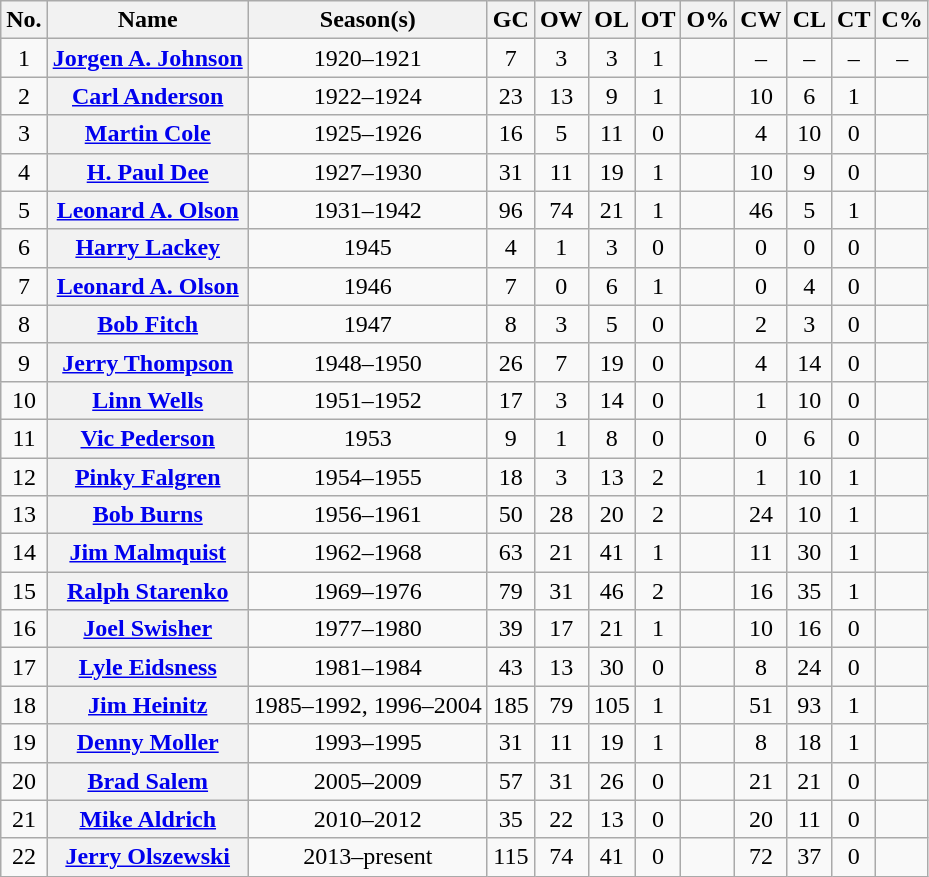<table class="wikitable sortable plainrowheaders" style="text-align:center">
<tr>
<th scope="col" class="unsortable">No.</th>
<th scope="col">Name</th>
<th scope="col">Season(s)</th>
<th scope="col">GC</th>
<th scope="col">OW</th>
<th scope="col">OL</th>
<th scope="col">OT</th>
<th scope="col">O%</th>
<th scope="col">CW</th>
<th scope="col">CL</th>
<th scope="col">CT</th>
<th scope="col">C%</th>
</tr>
<tr>
<td>1</td>
<th scope="row"><a href='#'>Jorgen A. Johnson</a></th>
<td>1920–1921</td>
<td>7</td>
<td>3</td>
<td>3</td>
<td>1</td>
<td></td>
<td>–</td>
<td>–</td>
<td>–</td>
<td>–</td>
</tr>
<tr>
<td>2</td>
<th scope="row"><a href='#'>Carl Anderson</a></th>
<td>1922–1924</td>
<td>23</td>
<td>13</td>
<td>9</td>
<td>1</td>
<td></td>
<td>10</td>
<td>6</td>
<td>1</td>
<td></td>
</tr>
<tr>
<td>3</td>
<th scope="row"><a href='#'>Martin Cole</a></th>
<td>1925–1926</td>
<td>16</td>
<td>5</td>
<td>11</td>
<td>0</td>
<td></td>
<td>4</td>
<td>10</td>
<td>0</td>
<td></td>
</tr>
<tr>
<td>4</td>
<th scope="row"><a href='#'>H. Paul Dee</a></th>
<td>1927–1930</td>
<td>31</td>
<td>11</td>
<td>19</td>
<td>1</td>
<td></td>
<td>10</td>
<td>9</td>
<td>0</td>
<td></td>
</tr>
<tr>
<td>5</td>
<th scope="row"><a href='#'>Leonard A. Olson</a></th>
<td>1931–1942</td>
<td>96</td>
<td>74</td>
<td>21</td>
<td>1</td>
<td></td>
<td>46</td>
<td>5</td>
<td>1</td>
<td></td>
</tr>
<tr>
<td>6</td>
<th scope="row"><a href='#'>Harry Lackey</a></th>
<td>1945</td>
<td>4</td>
<td>1</td>
<td>3</td>
<td>0</td>
<td></td>
<td>0</td>
<td>0</td>
<td>0</td>
<td></td>
</tr>
<tr>
<td>7</td>
<th scope="row"><a href='#'>Leonard A. Olson</a></th>
<td>1946</td>
<td>7</td>
<td>0</td>
<td>6</td>
<td>1</td>
<td></td>
<td>0</td>
<td>4</td>
<td>0</td>
<td></td>
</tr>
<tr>
<td>8</td>
<th scope="row"><a href='#'>Bob Fitch</a></th>
<td>1947</td>
<td>8</td>
<td>3</td>
<td>5</td>
<td>0</td>
<td></td>
<td>2</td>
<td>3</td>
<td>0</td>
<td></td>
</tr>
<tr>
<td>9</td>
<th scope="row"><a href='#'>Jerry Thompson</a></th>
<td>1948–1950</td>
<td>26</td>
<td>7</td>
<td>19</td>
<td>0</td>
<td></td>
<td>4</td>
<td>14</td>
<td>0</td>
<td></td>
</tr>
<tr>
<td>10</td>
<th scope="row"><a href='#'>Linn Wells</a></th>
<td>1951–1952</td>
<td>17</td>
<td>3</td>
<td>14</td>
<td>0</td>
<td></td>
<td>1</td>
<td>10</td>
<td>0</td>
<td></td>
</tr>
<tr>
<td>11</td>
<th scope="row"><a href='#'>Vic Pederson</a></th>
<td>1953</td>
<td>9</td>
<td>1</td>
<td>8</td>
<td>0</td>
<td></td>
<td>0</td>
<td>6</td>
<td>0</td>
<td></td>
</tr>
<tr>
<td>12</td>
<th scope="row"><a href='#'>Pinky Falgren</a></th>
<td>1954–1955</td>
<td>18</td>
<td>3</td>
<td>13</td>
<td>2</td>
<td></td>
<td>1</td>
<td>10</td>
<td>1</td>
<td></td>
</tr>
<tr>
<td>13</td>
<th scope="row"><a href='#'>Bob Burns</a></th>
<td>1956–1961</td>
<td>50</td>
<td>28</td>
<td>20</td>
<td>2</td>
<td></td>
<td>24</td>
<td>10</td>
<td>1</td>
<td></td>
</tr>
<tr>
<td>14</td>
<th scope="row"><a href='#'>Jim Malmquist</a></th>
<td>1962–1968</td>
<td>63</td>
<td>21</td>
<td>41</td>
<td>1</td>
<td></td>
<td>11</td>
<td>30</td>
<td>1</td>
<td></td>
</tr>
<tr>
<td>15</td>
<th scope="row"><a href='#'>Ralph Starenko</a></th>
<td>1969–1976</td>
<td>79</td>
<td>31</td>
<td>46</td>
<td>2</td>
<td></td>
<td>16</td>
<td>35</td>
<td>1</td>
<td></td>
</tr>
<tr>
<td>16</td>
<th scope="row"><a href='#'>Joel Swisher</a></th>
<td>1977–1980</td>
<td>39</td>
<td>17</td>
<td>21</td>
<td>1</td>
<td></td>
<td>10</td>
<td>16</td>
<td>0</td>
<td></td>
</tr>
<tr>
<td>17</td>
<th scope="row"><a href='#'>Lyle Eidsness</a></th>
<td>1981–1984</td>
<td>43</td>
<td>13</td>
<td>30</td>
<td>0</td>
<td></td>
<td>8</td>
<td>24</td>
<td>0</td>
<td></td>
</tr>
<tr>
<td>18</td>
<th scope="row"><a href='#'>Jim Heinitz</a></th>
<td>1985–1992, 1996–2004</td>
<td>185</td>
<td>79</td>
<td>105</td>
<td>1</td>
<td></td>
<td>51</td>
<td>93</td>
<td>1</td>
<td></td>
</tr>
<tr>
<td>19</td>
<th scope="row"><a href='#'>Denny Moller</a></th>
<td>1993–1995</td>
<td>31</td>
<td>11</td>
<td>19</td>
<td>1</td>
<td></td>
<td>8</td>
<td>18</td>
<td>1</td>
<td></td>
</tr>
<tr>
<td>20</td>
<th scope="row"><a href='#'>Brad Salem</a></th>
<td>2005–2009</td>
<td>57</td>
<td>31</td>
<td>26</td>
<td>0</td>
<td></td>
<td>21</td>
<td>21</td>
<td>0</td>
<td></td>
</tr>
<tr>
<td>21</td>
<th scope="row"><a href='#'>Mike Aldrich</a></th>
<td>2010–2012</td>
<td>35</td>
<td>22</td>
<td>13</td>
<td>0</td>
<td></td>
<td>20</td>
<td>11</td>
<td>0</td>
<td></td>
</tr>
<tr>
<td>22</td>
<th scope="row"><a href='#'>Jerry Olszewski</a></th>
<td>2013–present</td>
<td>115</td>
<td>74</td>
<td>41</td>
<td>0</td>
<td></td>
<td>72</td>
<td>37</td>
<td>0</td>
<td></td>
</tr>
</table>
